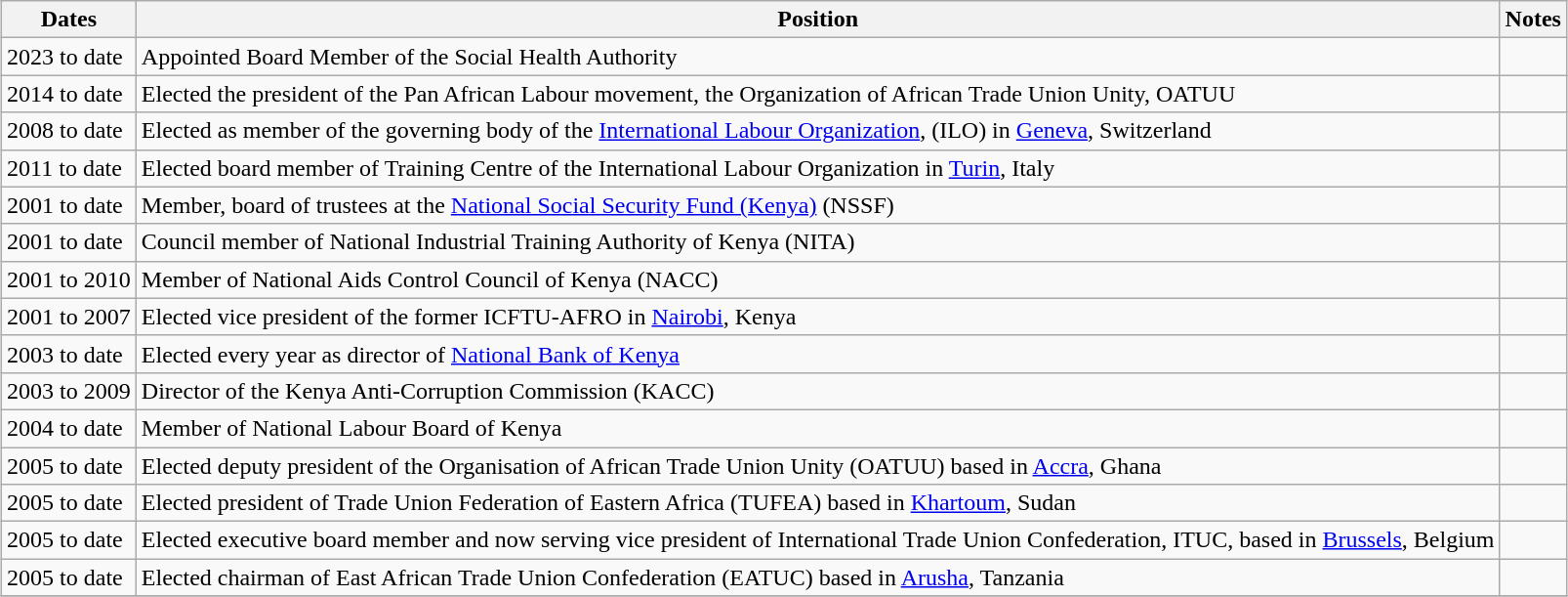<table class="wikitable sortable" style="margin: 0.5em auto">
<tr>
<th>Dates</th>
<th>Position</th>
<th>Notes</th>
</tr>
<tr>
<td>2023 to date</td>
<td>Appointed Board Member of the Social Health Authority</td>
<td></td>
</tr>
<tr>
<td>2014 to date</td>
<td>Elected the president of the Pan African Labour movement, the Organization of African Trade Union Unity, OATUU</td>
<td></td>
</tr>
<tr>
<td>2008 to date</td>
<td>Elected as member of the governing body of the <a href='#'>International Labour Organization</a>, (ILO) in <a href='#'>Geneva</a>, Switzerland</td>
<td></td>
</tr>
<tr>
<td>2011 to date</td>
<td>Elected board member of Training Centre of the International Labour Organization in <a href='#'>Turin</a>, Italy</td>
<td></td>
</tr>
<tr>
<td>2001 to date</td>
<td>Member, board of trustees at the <a href='#'>National Social Security Fund (Kenya)</a> (NSSF)</td>
<td></td>
</tr>
<tr>
<td>2001 to date</td>
<td>Council member of National Industrial Training Authority of Kenya (NITA)</td>
<td></td>
</tr>
<tr>
<td>2001 to 2010</td>
<td>Member of National Aids Control Council of Kenya (NACC)</td>
<td></td>
</tr>
<tr>
<td>2001 to 2007</td>
<td>Elected vice president of the former ICFTU-AFRO in <a href='#'>Nairobi</a>, Kenya</td>
<td></td>
</tr>
<tr>
<td>2003 to date</td>
<td>Elected every year as director of <a href='#'>National Bank of Kenya</a></td>
<td></td>
</tr>
<tr>
<td>2003 to 2009</td>
<td>Director of the Kenya Anti-Corruption Commission (KACC)</td>
<td></td>
</tr>
<tr>
<td>2004 to date</td>
<td>Member of National Labour Board of Kenya</td>
<td></td>
</tr>
<tr>
<td>2005 to date</td>
<td>Elected deputy president of the Organisation of African Trade Union Unity (OATUU) based in <a href='#'>Accra</a>, Ghana</td>
<td></td>
</tr>
<tr>
<td>2005 to date</td>
<td>Elected president of Trade Union Federation of Eastern Africa (TUFEA) based in <a href='#'>Khartoum</a>, Sudan</td>
<td></td>
</tr>
<tr>
<td>2005 to date</td>
<td>Elected executive board member and now serving vice president of International Trade Union Confederation, ITUC, based in <a href='#'>Brussels</a>, Belgium</td>
<td></td>
</tr>
<tr>
<td>2005 to date</td>
<td>Elected chairman of East African Trade Union Confederation (EATUC) based in <a href='#'>Arusha</a>, Tanzania</td>
<td></td>
</tr>
<tr>
</tr>
</table>
